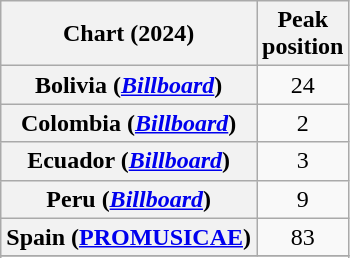<table class="wikitable sortable plainrowheaders" style="text-align:center">
<tr>
<th scope="col">Chart (2024)</th>
<th scope="col">Peak<br>position</th>
</tr>
<tr>
<th scope="row">Bolivia (<a href='#'><em>Billboard</em></a>)</th>
<td>24</td>
</tr>
<tr>
<th scope="row">Colombia (<a href='#'><em>Billboard</em></a>)</th>
<td>2</td>
</tr>
<tr>
<th scope="row">Ecuador (<a href='#'><em>Billboard</em></a>)</th>
<td>3</td>
</tr>
<tr>
<th scope="row">Peru (<a href='#'><em>Billboard</em></a>)</th>
<td>9</td>
</tr>
<tr>
<th scope="row">Spain (<a href='#'>PROMUSICAE</a>)</th>
<td>83</td>
</tr>
<tr>
</tr>
<tr>
</tr>
<tr>
</tr>
</table>
